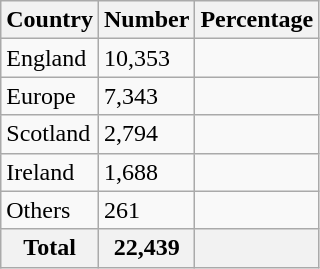<table class="wikitable sortable">
<tr>
<th>Country</th>
<th>Number</th>
<th>Percentage</th>
</tr>
<tr>
<td>England</td>
<td>10,353</td>
<td></td>
</tr>
<tr>
<td>Europe</td>
<td>7,343</td>
<td></td>
</tr>
<tr>
<td>Scotland</td>
<td>2,794</td>
<td></td>
</tr>
<tr>
<td>Ireland</td>
<td>1,688</td>
<td></td>
</tr>
<tr>
<td>Others</td>
<td>261</td>
<td></td>
</tr>
<tr>
<th>Total</th>
<th>22,439</th>
<th></th>
</tr>
</table>
